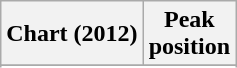<table class="wikitable sortable plainrowheaders" style="text-align:center;">
<tr>
<th scope="col">Chart (2012)</th>
<th scope="col">Peak<br>position</th>
</tr>
<tr>
</tr>
<tr>
</tr>
<tr>
</tr>
</table>
